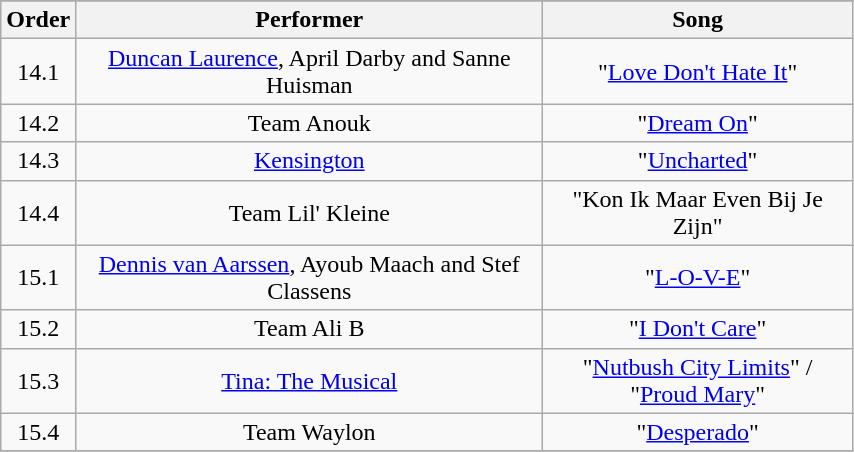<table class="wikitable" style="text-align:center; width:45%;">
<tr>
</tr>
<tr>
<th style="width:01%;">Order</th>
<th style="width:60%;">Performer</th>
<th style="width:39%;">Song</th>
</tr>
<tr>
<td>14.1</td>
<td><a href='#'>Duncan Laurence</a>, April Darby and Sanne Huisman</td>
<td>"<a href='#'>Love Don't Hate It</a>"</td>
</tr>
<tr>
<td>14.2</td>
<td>Team Anouk</td>
<td>"<a href='#'>Dream On</a>"</td>
</tr>
<tr>
<td>14.3</td>
<td><a href='#'>Kensington</a></td>
<td>"<a href='#'>Uncharted</a>"</td>
</tr>
<tr>
<td>14.4</td>
<td>Team Lil' Kleine</td>
<td>"Kon Ik Maar Even Bij Je Zijn"</td>
</tr>
<tr>
<td>15.1</td>
<td><a href='#'>Dennis van Aarssen</a>, Ayoub Maach and Stef Classens</td>
<td>"<a href='#'>L-O-V-E</a>"</td>
</tr>
<tr>
<td>15.2</td>
<td>Team Ali B</td>
<td>"<a href='#'>I Don't Care</a>"</td>
</tr>
<tr>
<td>15.3</td>
<td><a href='#'>Tina: The Musical</a></td>
<td>"<a href='#'>Nutbush City Limits</a>" / "<a href='#'>Proud Mary</a>"</td>
</tr>
<tr>
<td>15.4</td>
<td>Team Waylon</td>
<td>"<a href='#'>Desperado</a>"</td>
</tr>
<tr>
</tr>
</table>
